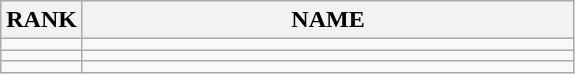<table class="wikitable">
<tr>
<th>RANK</th>
<th style="width: 20em">NAME</th>
</tr>
<tr>
<td align="center"></td>
<td></td>
</tr>
<tr>
<td align="center"></td>
<td></td>
</tr>
<tr>
<td align="center"></td>
<td></td>
</tr>
</table>
